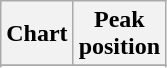<table class="wikitable sortable plainrowheaders" style="text-align:center">
<tr>
<th scope="col">Chart</th>
<th scope="col">Peak<br>position</th>
</tr>
<tr>
</tr>
<tr>
</tr>
<tr>
</tr>
<tr>
</tr>
</table>
